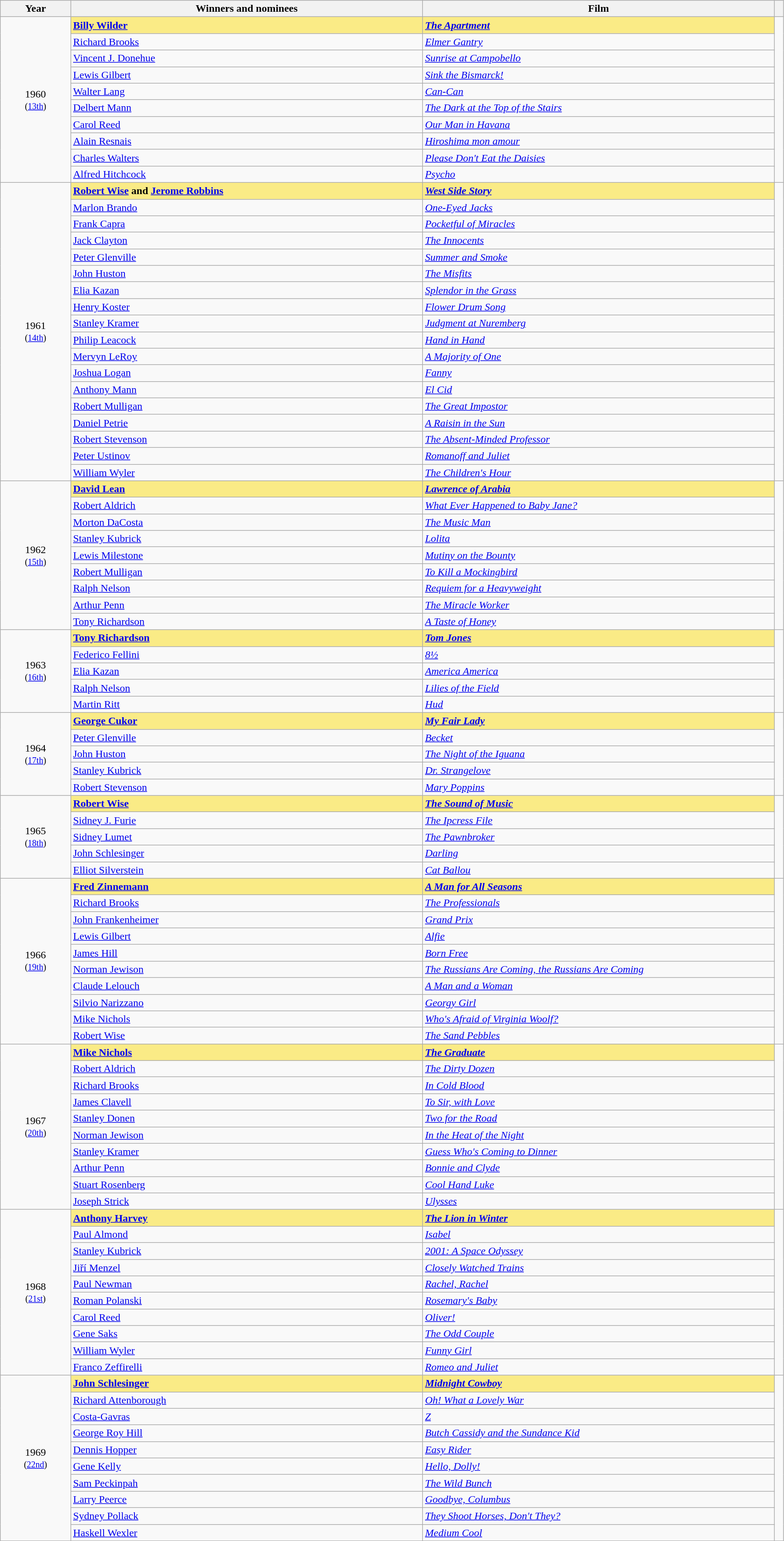<table class="wikitable" width="95%" cellpadding="5">
<tr>
<th width="8%">Year</th>
<th width="40%">Winners and nominees</th>
<th width="40%">Film</th>
<th width="1%"></th>
</tr>
<tr>
<td rowspan="10" style="text-align:center;">1960<br><small>(<a href='#'>13th</a>)</small></td>
<td style="background:#FAEB86;"><strong><a href='#'>Billy Wilder</a></strong></td>
<td style="background:#FAEB86;"><strong><em><a href='#'>The Apartment</a></em></strong></td>
<td rowspan="10" style="text-align:center;"></td>
</tr>
<tr>
<td><a href='#'>Richard Brooks</a></td>
<td><em><a href='#'>Elmer Gantry</a></em></td>
</tr>
<tr>
<td><a href='#'>Vincent J. Donehue</a></td>
<td><em><a href='#'>Sunrise at Campobello</a></em></td>
</tr>
<tr>
<td><a href='#'>Lewis Gilbert</a></td>
<td><em><a href='#'>Sink the Bismarck!</a></em></td>
</tr>
<tr>
<td><a href='#'>Walter Lang</a></td>
<td><em><a href='#'>Can-Can</a></em></td>
</tr>
<tr>
<td><a href='#'>Delbert Mann</a></td>
<td><em><a href='#'>The Dark at the Top of the Stairs</a></em></td>
</tr>
<tr>
<td><a href='#'>Carol Reed</a></td>
<td><em><a href='#'>Our Man in Havana</a></em></td>
</tr>
<tr>
<td><a href='#'>Alain Resnais</a></td>
<td><em><a href='#'>Hiroshima mon amour</a></em></td>
</tr>
<tr>
<td><a href='#'>Charles Walters</a></td>
<td><em><a href='#'>Please Don't Eat the Daisies</a></em></td>
</tr>
<tr>
<td><a href='#'>Alfred Hitchcock</a></td>
<td><em><a href='#'>Psycho</a></em></td>
</tr>
<tr>
<td rowspan="18" style="text-align:center;">1961<br><small>(<a href='#'>14th</a>)</small></td>
<td style="background:#FAEB86;"><strong><a href='#'>Robert Wise</a> and <a href='#'>Jerome Robbins</a></strong></td>
<td style="background:#FAEB86;"><strong><em><a href='#'>West Side Story</a></em></strong></td>
<td rowspan="18" style="text-align:center;"></td>
</tr>
<tr>
<td><a href='#'>Marlon Brando</a></td>
<td><em><a href='#'>One-Eyed Jacks</a></em></td>
</tr>
<tr>
<td><a href='#'>Frank Capra</a></td>
<td><em><a href='#'>Pocketful of Miracles</a></em></td>
</tr>
<tr>
<td><a href='#'>Jack Clayton</a></td>
<td><em><a href='#'>The Innocents</a></em></td>
</tr>
<tr>
<td><a href='#'>Peter Glenville</a></td>
<td><em><a href='#'>Summer and Smoke</a></em></td>
</tr>
<tr>
<td><a href='#'>John Huston</a></td>
<td><em><a href='#'>The Misfits</a></em></td>
</tr>
<tr>
<td><a href='#'>Elia Kazan</a></td>
<td><em><a href='#'>Splendor in the Grass</a></em></td>
</tr>
<tr>
<td><a href='#'>Henry Koster</a></td>
<td><em><a href='#'>Flower Drum Song</a></em></td>
</tr>
<tr>
<td><a href='#'>Stanley Kramer</a></td>
<td><em><a href='#'>Judgment at Nuremberg</a></em></td>
</tr>
<tr>
<td><a href='#'>Philip Leacock</a></td>
<td><em><a href='#'>Hand in Hand</a></em></td>
</tr>
<tr>
<td><a href='#'>Mervyn LeRoy</a></td>
<td><em><a href='#'>A Majority of One</a></em></td>
</tr>
<tr>
<td><a href='#'>Joshua Logan</a></td>
<td><em><a href='#'>Fanny</a></em></td>
</tr>
<tr>
<td><a href='#'>Anthony Mann</a></td>
<td><em><a href='#'>El Cid</a></em></td>
</tr>
<tr>
<td><a href='#'>Robert Mulligan</a></td>
<td><em><a href='#'>The Great Impostor</a></em></td>
</tr>
<tr>
<td><a href='#'>Daniel Petrie</a></td>
<td><em><a href='#'>A Raisin in the Sun</a></em></td>
</tr>
<tr>
<td><a href='#'>Robert Stevenson</a></td>
<td><em><a href='#'>The Absent-Minded Professor</a></em></td>
</tr>
<tr>
<td><a href='#'>Peter Ustinov</a></td>
<td><em><a href='#'>Romanoff and Juliet</a></em></td>
</tr>
<tr>
<td><a href='#'>William Wyler</a></td>
<td><em><a href='#'>The Children's Hour</a></em></td>
</tr>
<tr>
<td rowspan="9" style="text-align:center;">1962<br><small>(<a href='#'>15th</a>)</small></td>
<td style="background:#FAEB86;"><strong><a href='#'>David Lean</a></strong></td>
<td style="background:#FAEB86;"><strong><em><a href='#'>Lawrence of Arabia</a></em></strong></td>
<td rowspan="9" style="text-align:center;"></td>
</tr>
<tr>
<td><a href='#'>Robert Aldrich</a></td>
<td><em><a href='#'>What Ever Happened to Baby Jane?</a></em></td>
</tr>
<tr>
<td><a href='#'>Morton DaCosta</a></td>
<td><em><a href='#'>The Music Man</a></em></td>
</tr>
<tr>
<td><a href='#'>Stanley Kubrick</a></td>
<td><em><a href='#'>Lolita</a></em></td>
</tr>
<tr>
<td><a href='#'>Lewis Milestone</a></td>
<td><em><a href='#'>Mutiny on the Bounty</a></em></td>
</tr>
<tr>
<td><a href='#'>Robert Mulligan</a></td>
<td><em><a href='#'>To Kill a Mockingbird</a></em></td>
</tr>
<tr>
<td><a href='#'>Ralph Nelson</a></td>
<td><em><a href='#'>Requiem for a Heavyweight</a></em></td>
</tr>
<tr>
<td><a href='#'>Arthur Penn</a></td>
<td><em><a href='#'>The Miracle Worker</a></em></td>
</tr>
<tr>
<td><a href='#'>Tony Richardson</a></td>
<td><em><a href='#'>A Taste of Honey</a></em></td>
</tr>
<tr>
<td rowspan="5" style="text-align:center;">1963<br><small>(<a href='#'>16th</a>)</small></td>
<td style="background:#FAEB86;"><strong><a href='#'>Tony Richardson</a></strong></td>
<td style="background:#FAEB86;"><strong><em><a href='#'>Tom Jones</a></em></strong></td>
<td rowspan="5" style="text-align:center;"></td>
</tr>
<tr>
<td><a href='#'>Federico Fellini</a></td>
<td><em><a href='#'>8½</a></em></td>
</tr>
<tr>
<td><a href='#'>Elia Kazan</a></td>
<td><em><a href='#'>America America</a></em></td>
</tr>
<tr>
<td><a href='#'>Ralph Nelson</a></td>
<td><em><a href='#'>Lilies of the Field</a></em></td>
</tr>
<tr>
<td><a href='#'>Martin Ritt</a></td>
<td><em><a href='#'>Hud</a></em></td>
</tr>
<tr>
<td rowspan="5" style="text-align:center;">1964<br><small>(<a href='#'>17th</a>)</small></td>
<td style="background:#FAEB86;"><strong><a href='#'>George Cukor</a></strong></td>
<td style="background:#FAEB86;"><strong><em><a href='#'>My Fair Lady</a></em></strong></td>
<td rowspan="5" style="text-align:center;"></td>
</tr>
<tr>
<td><a href='#'>Peter Glenville</a></td>
<td><em><a href='#'>Becket</a></em></td>
</tr>
<tr>
<td><a href='#'>John Huston</a></td>
<td><em><a href='#'>The Night of the Iguana</a></em></td>
</tr>
<tr>
<td><a href='#'>Stanley Kubrick</a></td>
<td><em><a href='#'>Dr. Strangelove</a></em></td>
</tr>
<tr>
<td><a href='#'>Robert Stevenson</a></td>
<td><em><a href='#'>Mary Poppins</a></em></td>
</tr>
<tr>
<td rowspan="5" style="text-align:center;">1965<br><small>(<a href='#'>18th</a>)</small></td>
<td style="background:#FAEB86;"><strong><a href='#'>Robert Wise</a></strong></td>
<td style="background:#FAEB86;"><strong><em><a href='#'>The Sound of Music</a></em></strong></td>
<td rowspan="5" style="text-align:center;"></td>
</tr>
<tr>
<td><a href='#'>Sidney J. Furie</a></td>
<td><em><a href='#'>The Ipcress File</a></em></td>
</tr>
<tr>
<td><a href='#'>Sidney Lumet</a></td>
<td><em><a href='#'>The Pawnbroker</a></em></td>
</tr>
<tr>
<td><a href='#'>John Schlesinger</a></td>
<td><em><a href='#'>Darling</a></em></td>
</tr>
<tr>
<td><a href='#'>Elliot Silverstein</a></td>
<td><em><a href='#'>Cat Ballou</a></em></td>
</tr>
<tr>
<td rowspan="10" style="text-align:center;">1966<br><small>(<a href='#'>19th</a>)</small></td>
<td style="background:#FAEB86;"><strong><a href='#'>Fred Zinnemann</a></strong></td>
<td style="background:#FAEB86;"><strong><em><a href='#'>A Man for All Seasons</a></em></strong></td>
<td rowspan="10" style="text-align:center;"></td>
</tr>
<tr>
<td><a href='#'>Richard Brooks</a></td>
<td><em><a href='#'>The Professionals</a></em></td>
</tr>
<tr>
<td><a href='#'>John Frankenheimer</a></td>
<td><em><a href='#'>Grand Prix</a></em></td>
</tr>
<tr>
<td><a href='#'>Lewis Gilbert</a></td>
<td><em><a href='#'>Alfie</a></em></td>
</tr>
<tr>
<td><a href='#'>James Hill</a></td>
<td><em><a href='#'>Born Free</a></em></td>
</tr>
<tr>
<td><a href='#'>Norman Jewison</a></td>
<td><em><a href='#'>The Russians Are Coming, the Russians Are Coming</a></em></td>
</tr>
<tr>
<td><a href='#'>Claude Lelouch</a></td>
<td><em><a href='#'>A Man and a Woman</a></em></td>
</tr>
<tr>
<td><a href='#'>Silvio Narizzano</a></td>
<td><em><a href='#'>Georgy Girl</a></em></td>
</tr>
<tr>
<td><a href='#'>Mike Nichols</a></td>
<td><em><a href='#'>Who's Afraid of Virginia Woolf?</a></em></td>
</tr>
<tr>
<td><a href='#'>Robert Wise</a></td>
<td><em><a href='#'>The Sand Pebbles</a></em></td>
</tr>
<tr>
<td rowspan="10" style="text-align:center;">1967<br><small>(<a href='#'>20th</a>)</small></td>
<td style="background:#FAEB86;"><strong><a href='#'>Mike Nichols</a></strong></td>
<td style="background:#FAEB86;"><strong><em><a href='#'>The Graduate</a></em></strong></td>
<td rowspan="10" style="text-align:center;"></td>
</tr>
<tr>
<td><a href='#'>Robert Aldrich</a></td>
<td><em><a href='#'>The Dirty Dozen</a></em></td>
</tr>
<tr>
<td><a href='#'>Richard Brooks</a></td>
<td><em><a href='#'>In Cold Blood</a></em></td>
</tr>
<tr>
<td><a href='#'>James Clavell</a></td>
<td><em><a href='#'>To Sir, with Love</a></em></td>
</tr>
<tr>
<td><a href='#'>Stanley Donen</a></td>
<td><em><a href='#'>Two for the Road</a></em></td>
</tr>
<tr>
<td><a href='#'>Norman Jewison</a></td>
<td><em><a href='#'>In the Heat of the Night</a></em></td>
</tr>
<tr>
<td><a href='#'>Stanley Kramer</a></td>
<td><em><a href='#'>Guess Who's Coming to Dinner</a></em></td>
</tr>
<tr>
<td><a href='#'>Arthur Penn</a></td>
<td><em><a href='#'>Bonnie and Clyde</a></em></td>
</tr>
<tr>
<td><a href='#'>Stuart Rosenberg</a></td>
<td><em><a href='#'>Cool Hand Luke</a></em></td>
</tr>
<tr>
<td><a href='#'>Joseph Strick</a></td>
<td><em><a href='#'>Ulysses</a></em></td>
</tr>
<tr>
<td rowspan="10" style="text-align:center;">1968<br><small>(<a href='#'>21st</a>)</small></td>
<td style="background:#FAEB86;"><strong><a href='#'>Anthony Harvey</a></strong></td>
<td style="background:#FAEB86;"><strong><em><a href='#'>The Lion in Winter</a></em></strong></td>
<td rowspan="10" style="text-align:center;"></td>
</tr>
<tr>
<td><a href='#'>Paul Almond</a></td>
<td><em><a href='#'>Isabel</a></em></td>
</tr>
<tr>
<td><a href='#'>Stanley Kubrick</a></td>
<td><em><a href='#'>2001: A Space Odyssey</a></em></td>
</tr>
<tr>
<td><a href='#'>Jiří Menzel</a></td>
<td><em><a href='#'>Closely Watched Trains</a></em></td>
</tr>
<tr>
<td><a href='#'>Paul Newman</a></td>
<td><em><a href='#'>Rachel, Rachel</a></em></td>
</tr>
<tr>
<td><a href='#'>Roman Polanski</a></td>
<td><em><a href='#'>Rosemary's Baby</a></em></td>
</tr>
<tr>
<td><a href='#'>Carol Reed</a></td>
<td><em><a href='#'>Oliver!</a></em></td>
</tr>
<tr>
<td><a href='#'>Gene Saks</a></td>
<td><em><a href='#'>The Odd Couple</a></em></td>
</tr>
<tr>
<td><a href='#'>William Wyler</a></td>
<td><em><a href='#'>Funny Girl</a></em></td>
</tr>
<tr>
<td><a href='#'>Franco Zeffirelli</a></td>
<td><em><a href='#'>Romeo and Juliet</a></em></td>
</tr>
<tr>
<td rowspan="10" style="text-align:center;">1969<br><small>(<a href='#'>22nd</a>)</small></td>
<td style="background:#FAEB86;"><strong><a href='#'>John Schlesinger</a></strong></td>
<td style="background:#FAEB86;"><strong><em><a href='#'>Midnight Cowboy</a></em></strong></td>
<td rowspan="10" style="text-align:center;"></td>
</tr>
<tr>
<td><a href='#'>Richard Attenborough</a></td>
<td><em><a href='#'>Oh! What a Lovely War</a></em></td>
</tr>
<tr>
<td><a href='#'>Costa-Gavras</a></td>
<td><em><a href='#'>Z</a></em></td>
</tr>
<tr>
<td><a href='#'>George Roy Hill</a></td>
<td><em><a href='#'>Butch Cassidy and the Sundance Kid</a></em></td>
</tr>
<tr>
<td><a href='#'>Dennis Hopper</a></td>
<td><em><a href='#'>Easy Rider</a></em></td>
</tr>
<tr>
<td><a href='#'>Gene Kelly</a></td>
<td><em><a href='#'>Hello, Dolly!</a></em></td>
</tr>
<tr>
<td><a href='#'>Sam Peckinpah</a></td>
<td><em><a href='#'>The Wild Bunch</a></em></td>
</tr>
<tr>
<td><a href='#'>Larry Peerce</a></td>
<td><em><a href='#'>Goodbye, Columbus</a></em></td>
</tr>
<tr>
<td><a href='#'>Sydney Pollack</a></td>
<td><em><a href='#'>They Shoot Horses, Don't They?</a></em></td>
</tr>
<tr>
<td><a href='#'>Haskell Wexler</a></td>
<td><em><a href='#'>Medium Cool</a></em></td>
</tr>
</table>
